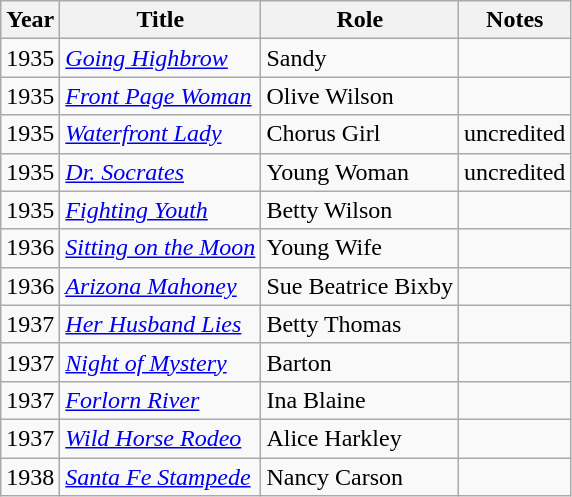<table class="wikitable">
<tr>
<th>Year</th>
<th>Title</th>
<th>Role</th>
<th>Notes</th>
</tr>
<tr>
<td>1935</td>
<td><em><a href='#'>Going Highbrow</a></em></td>
<td>Sandy</td>
<td></td>
</tr>
<tr>
<td>1935</td>
<td><em><a href='#'>Front Page Woman</a></em></td>
<td>Olive Wilson</td>
<td></td>
</tr>
<tr>
<td>1935</td>
<td><em><a href='#'>Waterfront Lady</a></em></td>
<td>Chorus Girl</td>
<td>uncredited</td>
</tr>
<tr>
<td>1935</td>
<td><em><a href='#'>Dr. Socrates</a></em></td>
<td>Young Woman</td>
<td>uncredited</td>
</tr>
<tr>
<td>1935</td>
<td><em><a href='#'>Fighting Youth</a></em></td>
<td>Betty Wilson</td>
<td></td>
</tr>
<tr>
<td>1936</td>
<td><em><a href='#'>Sitting on the Moon</a></em></td>
<td>Young Wife</td>
<td></td>
</tr>
<tr>
<td>1936</td>
<td><em><a href='#'>Arizona Mahoney</a></em></td>
<td>Sue Beatrice Bixby</td>
<td></td>
</tr>
<tr>
<td>1937</td>
<td><em><a href='#'>Her Husband Lies</a></em></td>
<td>Betty Thomas</td>
<td></td>
</tr>
<tr>
<td>1937</td>
<td><em><a href='#'>Night of Mystery</a></em></td>
<td>Barton</td>
<td></td>
</tr>
<tr>
<td>1937</td>
<td><em><a href='#'>Forlorn River</a></em></td>
<td>Ina Blaine</td>
<td></td>
</tr>
<tr>
<td>1937</td>
<td><em><a href='#'>Wild Horse Rodeo</a></em></td>
<td>Alice Harkley</td>
<td></td>
</tr>
<tr>
<td>1938</td>
<td><em><a href='#'>Santa Fe Stampede</a></em></td>
<td>Nancy Carson</td>
<td></td>
</tr>
</table>
